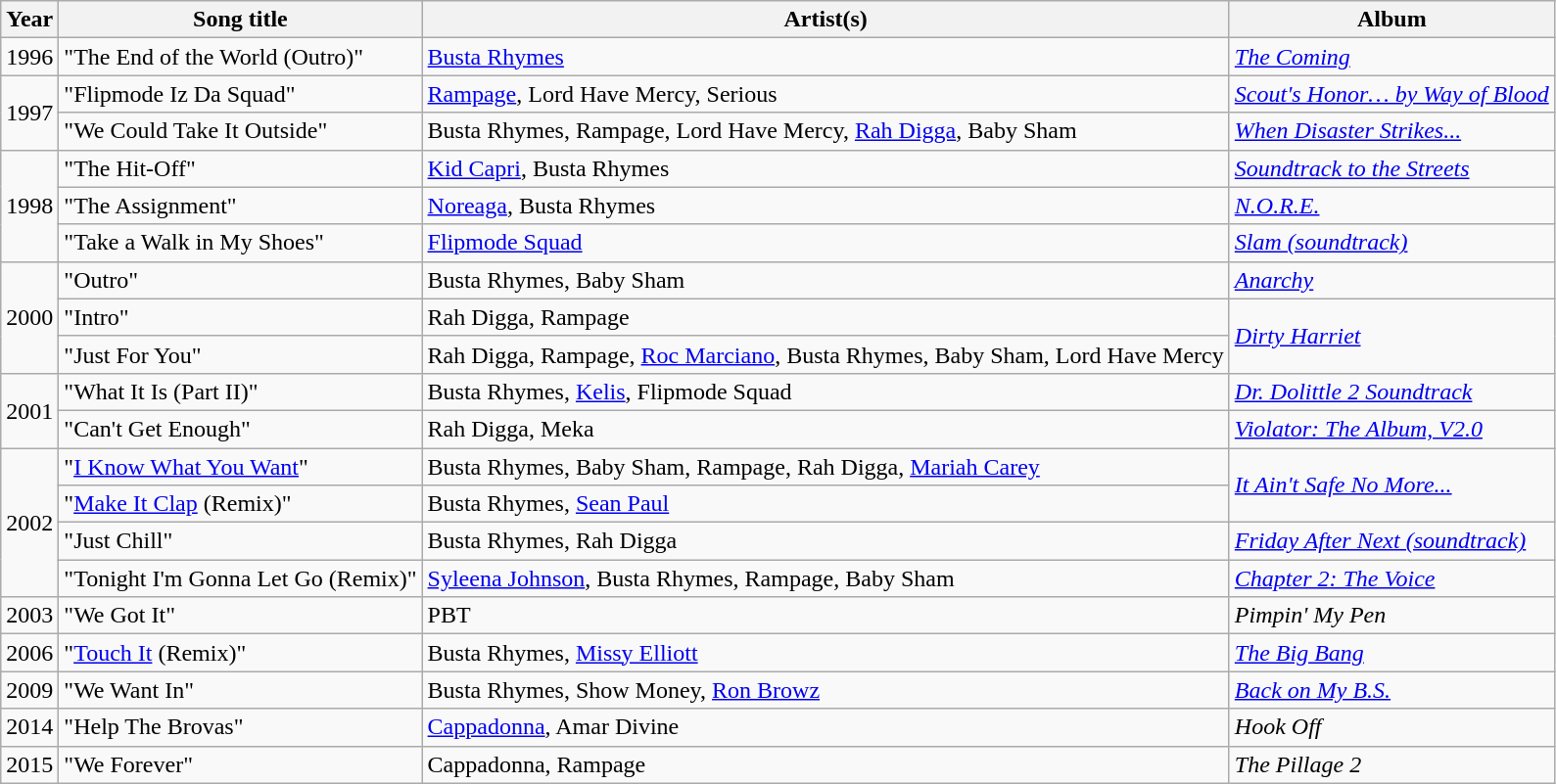<table class="wikitable">
<tr>
<th>Year</th>
<th>Song title</th>
<th>Artist(s)</th>
<th>Album</th>
</tr>
<tr>
<td>1996</td>
<td>"The End of the World (Outro)"</td>
<td><a href='#'>Busta Rhymes</a></td>
<td><em><a href='#'>The Coming</a></em></td>
</tr>
<tr>
<td rowspan="2">1997</td>
<td>"Flipmode Iz Da Squad"</td>
<td><a href='#'>Rampage</a>, Lord Have Mercy, Serious</td>
<td><em><a href='#'>Scout's Honor… by Way of Blood</a></em></td>
</tr>
<tr>
<td>"We Could Take It Outside"</td>
<td>Busta Rhymes, Rampage, Lord Have Mercy, <a href='#'>Rah Digga</a>, Baby Sham</td>
<td><em><a href='#'>When Disaster Strikes...</a></em></td>
</tr>
<tr>
<td rowspan="3">1998</td>
<td>"The Hit-Off"</td>
<td><a href='#'>Kid Capri</a>, Busta Rhymes</td>
<td><em><a href='#'>Soundtrack to the Streets</a></em></td>
</tr>
<tr>
<td>"The Assignment"</td>
<td><a href='#'>Noreaga</a>, Busta Rhymes</td>
<td><a href='#'><em>N.O.R.E.</em></a></td>
</tr>
<tr>
<td>"Take a Walk in My Shoes"</td>
<td><a href='#'>Flipmode Squad</a></td>
<td><em><a href='#'>Slam (soundtrack)</a></em></td>
</tr>
<tr>
<td rowspan="3">2000</td>
<td>"Outro"</td>
<td>Busta Rhymes, Baby Sham</td>
<td><a href='#'><em>Anarchy</em></a></td>
</tr>
<tr>
<td>"Intro"</td>
<td>Rah Digga, Rampage</td>
<td rowspan="2"><em><a href='#'>Dirty Harriet</a></em></td>
</tr>
<tr>
<td>"Just For You"</td>
<td>Rah Digga, Rampage, <a href='#'>Roc Marciano</a>, Busta Rhymes, Baby Sham, Lord Have Mercy</td>
</tr>
<tr>
<td rowspan="2">2001</td>
<td>"What It Is (Part II)"</td>
<td>Busta Rhymes, <a href='#'>Kelis</a>, Flipmode Squad</td>
<td><em><a href='#'>Dr. Dolittle 2 Soundtrack</a></em></td>
</tr>
<tr>
<td>"Can't Get Enough"</td>
<td>Rah Digga, Meka</td>
<td><em><a href='#'>Violator: The Album, V2.0</a></em></td>
</tr>
<tr>
<td rowspan="4">2002</td>
<td>"<a href='#'>I Know What You Want</a>"</td>
<td>Busta Rhymes, Baby Sham, Rampage, Rah Digga, <a href='#'>Mariah Carey</a></td>
<td rowspan="2"><em><a href='#'>It Ain't Safe No More...</a></em></td>
</tr>
<tr>
<td>"<a href='#'>Make It Clap</a> (Remix)"</td>
<td>Busta Rhymes, <a href='#'>Sean Paul</a></td>
</tr>
<tr>
<td>"Just Chill"</td>
<td>Busta Rhymes, Rah Digga</td>
<td><em><a href='#'>Friday After Next (soundtrack)</a></em></td>
</tr>
<tr>
<td>"Tonight I'm Gonna Let Go (Remix)"</td>
<td><a href='#'>Syleena Johnson</a>, Busta Rhymes, Rampage, Baby Sham</td>
<td><em><a href='#'>Chapter 2: The Voice</a></em></td>
</tr>
<tr>
<td>2003</td>
<td>"We Got It"</td>
<td>PBT</td>
<td><em>Pimpin' My Pen</em></td>
</tr>
<tr>
<td>2006</td>
<td>"<a href='#'>Touch It</a> (Remix)"</td>
<td>Busta Rhymes, <a href='#'>Missy Elliott</a></td>
<td><em><a href='#'>The Big Bang</a></em></td>
</tr>
<tr>
<td>2009</td>
<td>"We Want In"</td>
<td>Busta Rhymes, Show Money, <a href='#'>Ron Browz</a></td>
<td><em><a href='#'>Back on My B.S.</a></em></td>
</tr>
<tr>
<td>2014</td>
<td>"Help The Brovas"</td>
<td><a href='#'>Cappadonna</a>, Amar Divine</td>
<td><em>Hook Off</em></td>
</tr>
<tr>
<td>2015</td>
<td>"We Forever"</td>
<td>Cappadonna, Rampage</td>
<td><em>The Pillage 2</em></td>
</tr>
</table>
